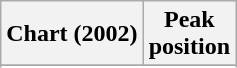<table class="wikitable sortable plainrowheaders" style="text-align:center">
<tr>
<th scope="col">Chart (2002)</th>
<th scope="col">Peak<br> position</th>
</tr>
<tr>
</tr>
<tr>
</tr>
</table>
